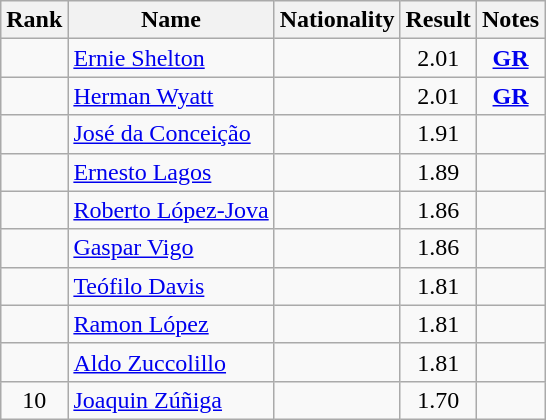<table class="wikitable sortable" style="text-align:center">
<tr>
<th>Rank</th>
<th>Name</th>
<th>Nationality</th>
<th>Result</th>
<th>Notes</th>
</tr>
<tr>
<td></td>
<td align=left><a href='#'>Ernie Shelton</a></td>
<td align=left></td>
<td>2.01</td>
<td><strong><a href='#'>GR</a></strong></td>
</tr>
<tr>
<td></td>
<td align=left><a href='#'>Herman Wyatt</a></td>
<td align=left></td>
<td>2.01</td>
<td><strong><a href='#'>GR</a></strong></td>
</tr>
<tr>
<td></td>
<td align=left><a href='#'>José da Conceição</a></td>
<td align=left></td>
<td>1.91</td>
<td></td>
</tr>
<tr>
<td></td>
<td align=left><a href='#'>Ernesto Lagos</a></td>
<td align=left></td>
<td>1.89</td>
<td></td>
</tr>
<tr>
<td></td>
<td align=left><a href='#'>Roberto López-Jova</a></td>
<td align=left></td>
<td>1.86</td>
<td></td>
</tr>
<tr>
<td></td>
<td align=left><a href='#'>Gaspar Vigo</a></td>
<td align=left></td>
<td>1.86</td>
<td></td>
</tr>
<tr>
<td></td>
<td align=left><a href='#'>Teófilo Davis</a></td>
<td align=left></td>
<td>1.81</td>
<td></td>
</tr>
<tr>
<td></td>
<td align=left><a href='#'>Ramon López</a></td>
<td align=left></td>
<td>1.81</td>
<td></td>
</tr>
<tr>
<td></td>
<td align=left><a href='#'>Aldo Zuccolillo</a></td>
<td align=left></td>
<td>1.81</td>
<td></td>
</tr>
<tr>
<td>10</td>
<td align=left><a href='#'>Joaquin Zúñiga</a></td>
<td align=left></td>
<td>1.70</td>
<td></td>
</tr>
</table>
